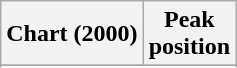<table class="wikitable plainrowheaders sortable" style="text-align:center;" border="1">
<tr>
<th scope="col">Chart (2000)</th>
<th scope="col">Peak<br>position</th>
</tr>
<tr>
</tr>
<tr>
</tr>
<tr>
</tr>
<tr>
</tr>
</table>
